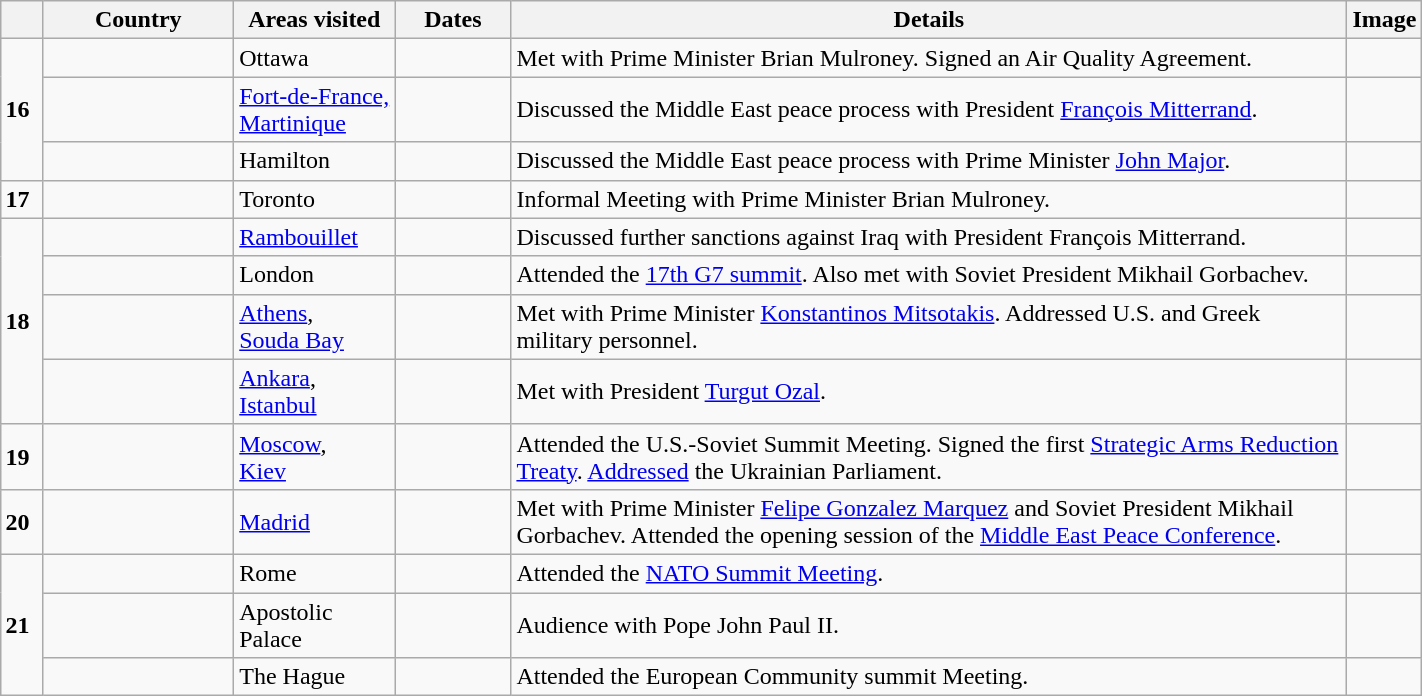<table class="wikitable sortable" border="1" style="margin: 1em auto 1em auto">
<tr>
<th style="width: 3%;"></th>
<th width=120>Country</th>
<th width=100>Areas visited</th>
<th width=70>Dates</th>
<th width=550>Details</th>
<th>Image</th>
</tr>
<tr>
<td rowspan=3><strong>16</strong></td>
<td></td>
<td>Ottawa</td>
<td></td>
<td>Met with Prime Minister Brian Mulroney. Signed an Air Quality Agreement.</td>
<td></td>
</tr>
<tr>
<td></td>
<td><a href='#'>Fort-de-France, Martinique</a></td>
<td></td>
<td>Discussed the Middle East peace process with President <a href='#'>François Mitterrand</a>.</td>
<td></td>
</tr>
<tr>
<td></td>
<td>Hamilton</td>
<td></td>
<td>Discussed the Middle East peace process with Prime Minister <a href='#'>John Major</a>.</td>
<td></td>
</tr>
<tr>
<td><strong>17</strong></td>
<td></td>
<td>Toronto</td>
<td></td>
<td>Informal Meeting with Prime Minister Brian Mulroney.</td>
<td></td>
</tr>
<tr>
<td rowspan=4><strong>18</strong></td>
<td></td>
<td><a href='#'>Rambouillet</a></td>
<td></td>
<td>Discussed further sanctions against Iraq with President François Mitterrand.</td>
<td></td>
</tr>
<tr>
<td></td>
<td>London</td>
<td></td>
<td>Attended the <a href='#'>17th G7 summit</a>. Also met with Soviet President Mikhail Gorbachev.</td>
<td></td>
</tr>
<tr>
<td></td>
<td><a href='#'>Athens</a>,<br><a href='#'>Souda Bay</a></td>
<td></td>
<td>Met with Prime Minister <a href='#'>Konstantinos Mitsotakis</a>. Addressed U.S. and Greek military personnel.</td>
<td></td>
</tr>
<tr>
<td></td>
<td><a href='#'>Ankara</a>,<br><a href='#'>Istanbul</a></td>
<td></td>
<td>Met with President <a href='#'>Turgut Ozal</a>.</td>
<td></td>
</tr>
<tr>
<td><strong>19</strong></td>
<td></td>
<td><a href='#'>Moscow</a>,<br><a href='#'>Kiev</a></td>
<td></td>
<td>Attended the U.S.-Soviet Summit Meeting. Signed the first <a href='#'>Strategic Arms Reduction Treaty</a>. <a href='#'>Addressed</a> the Ukrainian Parliament.</td>
<td></td>
</tr>
<tr>
<td><strong>20</strong></td>
<td></td>
<td><a href='#'>Madrid</a></td>
<td></td>
<td>Met with Prime Minister <a href='#'>Felipe Gonzalez Marquez</a> and Soviet President Mikhail Gorbachev. Attended the opening session of the <a href='#'>Middle East Peace Conference</a>.</td>
<td></td>
</tr>
<tr>
<td rowspan=3><strong>21</strong></td>
<td></td>
<td>Rome</td>
<td></td>
<td>Attended the <a href='#'>NATO Summit Meeting</a>.</td>
<td></td>
</tr>
<tr>
<td></td>
<td>Apostolic Palace</td>
<td></td>
<td>Audience with Pope John Paul II.</td>
<td></td>
</tr>
<tr>
<td></td>
<td>The Hague</td>
<td></td>
<td>Attended the European Community summit Meeting.</td>
<td></td>
</tr>
</table>
